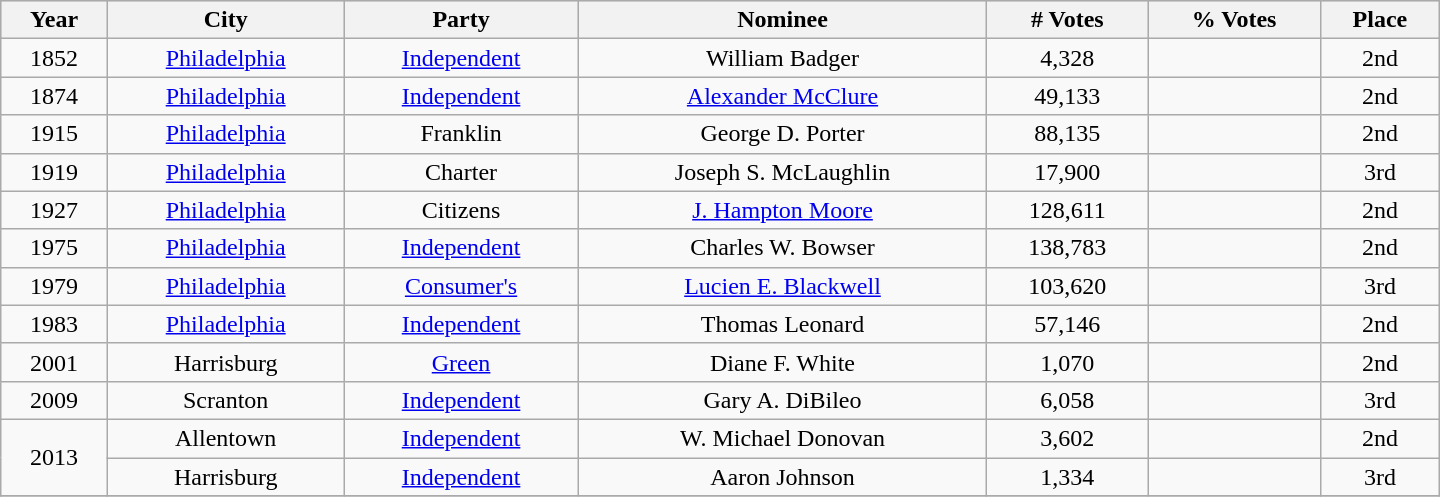<table class="wikitable sortable mw-collapsible" style="text-align:center; width:60em;">
<tr style="background:lightgrey;">
<th>Year</th>
<th>City</th>
<th>Party</th>
<th>Nominee</th>
<th># Votes</th>
<th>% Votes</th>
<th>Place</th>
</tr>
<tr>
<td>1852</td>
<td><a href='#'>Philadelphia</a></td>
<td><a href='#'>Independent</a></td>
<td>William Badger</td>
<td>4,328</td>
<td></td>
<td>2nd</td>
</tr>
<tr>
<td>1874</td>
<td><a href='#'>Philadelphia</a></td>
<td><a href='#'>Independent</a></td>
<td><a href='#'>Alexander McClure</a></td>
<td>49,133</td>
<td></td>
<td>2nd</td>
</tr>
<tr>
<td>1915</td>
<td><a href='#'>Philadelphia</a></td>
<td>Franklin</td>
<td>George D. Porter</td>
<td>88,135</td>
<td></td>
<td>2nd</td>
</tr>
<tr>
<td>1919</td>
<td><a href='#'>Philadelphia</a></td>
<td>Charter</td>
<td>Joseph S. McLaughlin</td>
<td>17,900</td>
<td></td>
<td>3rd</td>
</tr>
<tr>
<td>1927</td>
<td><a href='#'>Philadelphia</a></td>
<td>Citizens</td>
<td><a href='#'>J. Hampton Moore</a></td>
<td>128,611</td>
<td></td>
<td>2nd</td>
</tr>
<tr>
<td>1975</td>
<td><a href='#'>Philadelphia</a></td>
<td><a href='#'>Independent</a></td>
<td>Charles W. Bowser</td>
<td>138,783</td>
<td></td>
<td>2nd</td>
</tr>
<tr>
<td>1979</td>
<td><a href='#'>Philadelphia</a></td>
<td><a href='#'>Consumer's</a></td>
<td><a href='#'>Lucien E. Blackwell</a></td>
<td>103,620</td>
<td></td>
<td>3rd</td>
</tr>
<tr>
<td>1983</td>
<td><a href='#'>Philadelphia</a></td>
<td><a href='#'>Independent</a></td>
<td>Thomas Leonard</td>
<td>57,146</td>
<td></td>
<td>2nd</td>
</tr>
<tr>
<td>2001</td>
<td>Harrisburg</td>
<td><a href='#'>Green</a></td>
<td>Diane F. White</td>
<td>1,070</td>
<td></td>
<td>2nd</td>
</tr>
<tr>
<td>2009</td>
<td>Scranton</td>
<td><a href='#'>Independent</a></td>
<td>Gary A. DiBileo</td>
<td>6,058</td>
<td></td>
<td>3rd</td>
</tr>
<tr>
<td rowspan="2">2013</td>
<td>Allentown</td>
<td><a href='#'>Independent</a></td>
<td>W. Michael Donovan</td>
<td>3,602</td>
<td></td>
<td>2nd</td>
</tr>
<tr>
<td>Harrisburg</td>
<td><a href='#'>Independent</a></td>
<td>Aaron Johnson</td>
<td>1,334</td>
<td></td>
<td>3rd</td>
</tr>
<tr>
</tr>
</table>
